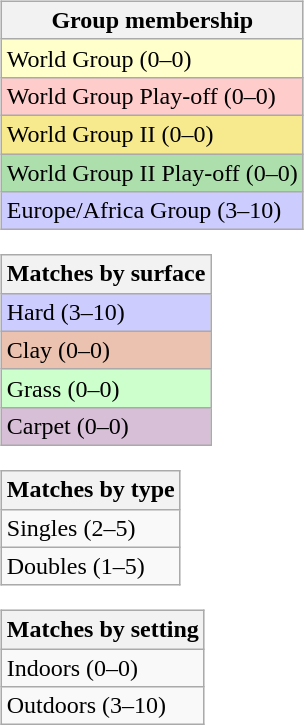<table>
<tr valign=top>
<td><br><table class=wikitable>
<tr>
<th>Group membership</th>
</tr>
<tr style="background:#ffffcc;">
<td>World Group (0–0)</td>
</tr>
<tr style="background:#ffcccc;">
<td>World Group Play-off (0–0)</td>
</tr>
<tr style="background:#F7E98E;">
<td>World Group II (0–0)</td>
</tr>
<tr style="background:#ADDFAD;">
<td>World Group II Play-off (0–0)</td>
</tr>
<tr style="background:#CCCCFF;">
<td>Europe/Africa Group (3–10)</td>
</tr>
</table>
<table class=wikitable>
<tr>
<th>Matches by surface</th>
</tr>
<tr style="background:#ccf;">
<td>Hard (3–10)</td>
</tr>
<tr style="background:#ebc2af;">
<td>Clay (0–0)</td>
</tr>
<tr style="background:#cfc;">
<td>Grass (0–0)</td>
</tr>
<tr style="background:thistle;">
<td>Carpet (0–0)</td>
</tr>
</table>
<table class=wikitable>
<tr>
<th>Matches by type</th>
</tr>
<tr>
<td>Singles (2–5)</td>
</tr>
<tr>
<td>Doubles (1–5)</td>
</tr>
</table>
<table class=wikitable>
<tr>
<th>Matches by setting</th>
</tr>
<tr>
<td>Indoors (0–0)</td>
</tr>
<tr>
<td>Outdoors (3–10)</td>
</tr>
</table>
</td>
</tr>
</table>
